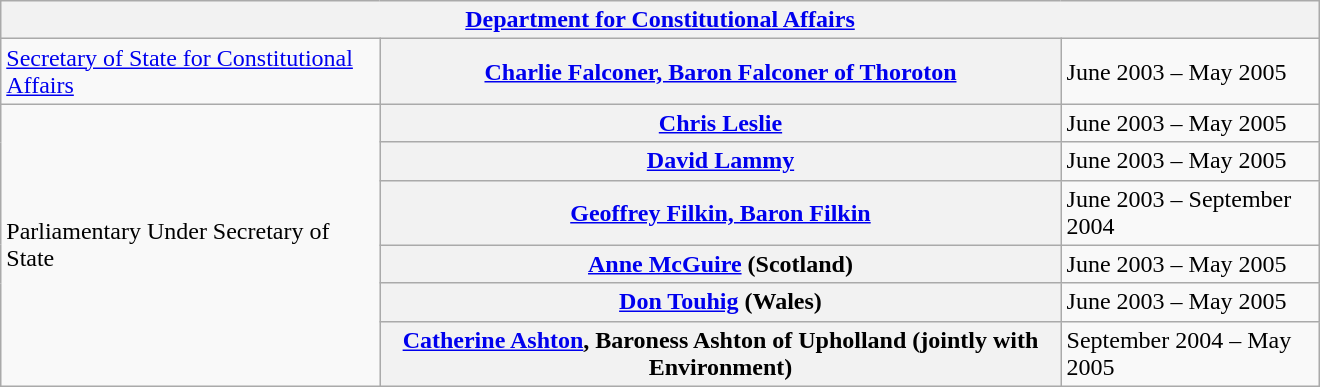<table class="wikitable plainrowheaders" width=100% style="max-width:55em;">
<tr>
<th colspan=4><a href='#'>Department for Constitutional Affairs</a></th>
</tr>
<tr>
<td><a href='#'>Secretary of State for Constitutional Affairs</a></td>
<th scope="row" style="font-weight:bold;"><a href='#'>Charlie Falconer, Baron Falconer of Thoroton</a></th>
<td>June 2003 – May 2005</td>
</tr>
<tr>
<td rowspan="6">Parliamentary Under Secretary of State</td>
<th scope="row"><a href='#'>Chris Leslie</a></th>
<td>June 2003 – May 2005</td>
</tr>
<tr>
<th scope="row"><a href='#'>David Lammy</a></th>
<td>June 2003 – May 2005</td>
</tr>
<tr>
<th scope="row"><a href='#'>Geoffrey Filkin, Baron Filkin</a></th>
<td>June 2003 – September 2004</td>
</tr>
<tr>
<th scope="row"><a href='#'>Anne McGuire</a> (Scotland)</th>
<td>June 2003 – May 2005</td>
</tr>
<tr>
<th scope="row"><a href='#'>Don Touhig</a> (Wales)</th>
<td>June 2003 – May 2005</td>
</tr>
<tr>
<th scope="row"><a href='#'>Catherine Ashton</a>, Baroness Ashton of Upholland (jointly with Environment)</th>
<td>September 2004 – May 2005</td>
</tr>
</table>
